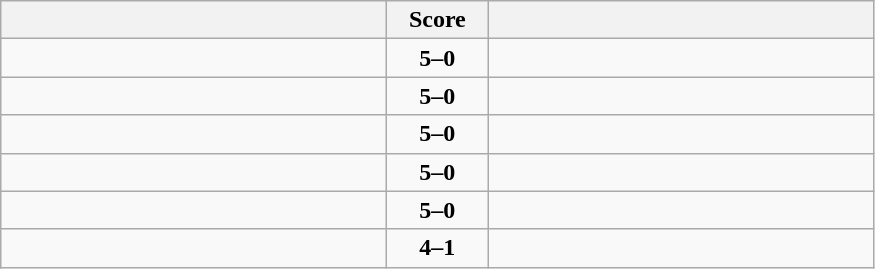<table class="wikitable" style="text-align: center; font-size:100% ">
<tr>
<th align="right" width="250"></th>
<th width="60">Score</th>
<th align="left" width="250"></th>
</tr>
<tr>
<td align=left></td>
<td align=center><strong>5–0</strong></td>
<td align=left></td>
</tr>
<tr>
<td align=left></td>
<td align=center><strong>5–0</strong></td>
<td align=left></td>
</tr>
<tr>
<td align=left></td>
<td align=center><strong>5–0</strong></td>
<td align=left></td>
</tr>
<tr>
<td align=left></td>
<td align=center><strong>5–0</strong></td>
<td align=left></td>
</tr>
<tr>
<td align=left></td>
<td align=center><strong>5–0</strong></td>
<td align=left></td>
</tr>
<tr>
<td align=left></td>
<td align=center><strong>4–1</strong></td>
<td align=left></td>
</tr>
</table>
